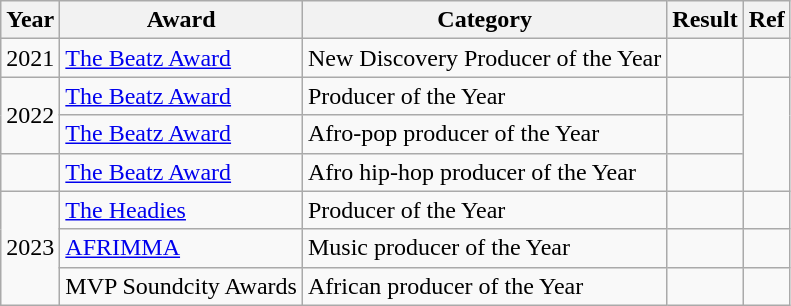<table class="wikitable">
<tr>
<th>Year</th>
<th>Award</th>
<th>Category</th>
<th>Result</th>
<th>Ref</th>
</tr>
<tr>
<td>2021</td>
<td><a href='#'>The Beatz Award</a></td>
<td>New Discovery Producer of the Year</td>
<td></td>
<td></td>
</tr>
<tr>
<td rowspan="2">2022</td>
<td><a href='#'>The Beatz Award</a></td>
<td>Producer of the Year</td>
<td></td>
<td rowspan="3"></td>
</tr>
<tr>
<td><a href='#'>The Beatz Award</a></td>
<td>Afro-pop producer of the Year</td>
<td></td>
</tr>
<tr>
<td></td>
<td><a href='#'>The Beatz Award</a></td>
<td>Afro hip-hop producer of the Year</td>
<td></td>
</tr>
<tr>
<td rowspan="3">2023</td>
<td><a href='#'>The Headies</a></td>
<td>Producer of the Year</td>
<td></td>
<td></td>
</tr>
<tr>
<td><a href='#'>AFRIMMA</a></td>
<td>Music producer of the Year</td>
<td></td>
<td></td>
</tr>
<tr>
<td>MVP Soundcity Awards</td>
<td>African producer of the Year</td>
<td></td>
<td></td>
</tr>
</table>
